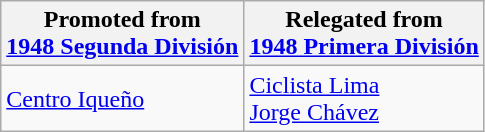<table class="wikitable">
<tr>
<th>Promoted from<br><a href='#'>1948 Segunda División</a></th>
<th>Relegated from<br><a href='#'>1948 Primera División</a></th>
</tr>
<tr>
<td> <a href='#'>Centro Iqueño</a> </td>
<td> <a href='#'>Ciclista Lima</a> <br> <a href='#'>Jorge Chávez</a> </td>
</tr>
</table>
